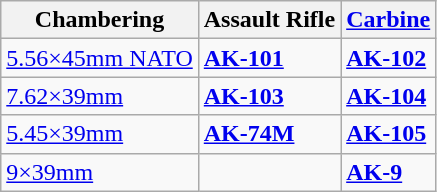<table class="wikitable">
<tr>
<th>Chambering</th>
<th>Assault Rifle</th>
<th><a href='#'>Carbine</a></th>
</tr>
<tr>
<td><a href='#'>5.56×45mm NATO</a></td>
<td><strong><a href='#'>AK-101</a></strong></td>
<td><strong><a href='#'>AK-102</a></strong></td>
</tr>
<tr>
<td><a href='#'>7.62×39mm</a></td>
<td><strong><a href='#'>AK-103</a></strong></td>
<td><strong><a href='#'>AK-104</a></strong></td>
</tr>
<tr>
<td><a href='#'>5.45×39mm</a></td>
<td><strong><a href='#'>AK-74M</a></strong></td>
<td><strong><a href='#'>AK-105</a></strong></td>
</tr>
<tr>
<td><a href='#'>9×39mm</a></td>
<td></td>
<td><strong><a href='#'>AK-9</a></strong></td>
</tr>
</table>
